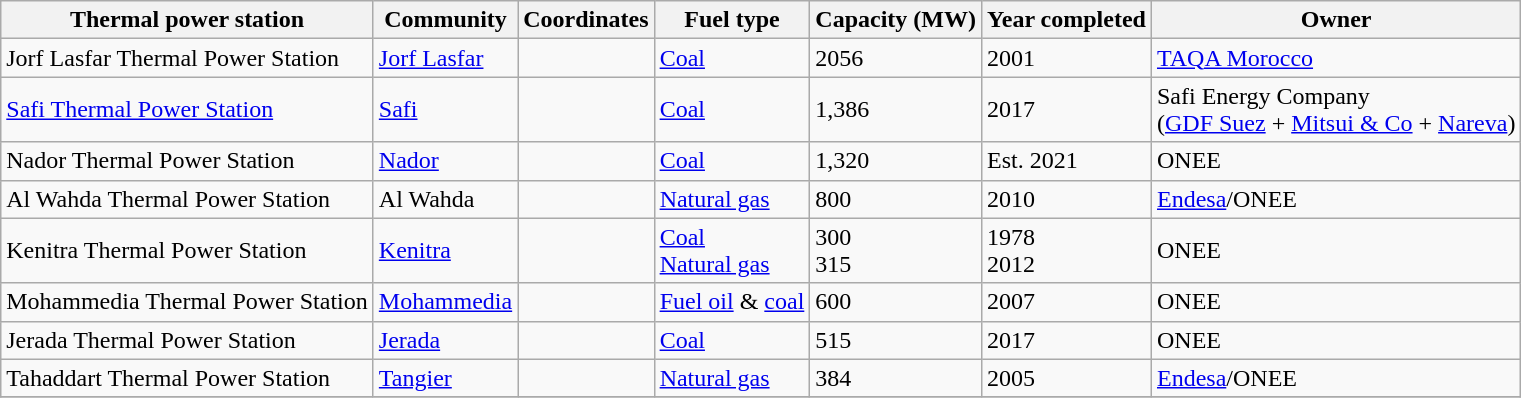<table class="wikitable sortable">
<tr>
<th>Thermal power station</th>
<th>Community</th>
<th>Coordinates</th>
<th>Fuel type</th>
<th>Capacity (MW)</th>
<th>Year completed</th>
<th>Owner</th>
</tr>
<tr>
<td>Jorf Lasfar Thermal Power Station</td>
<td><a href='#'>Jorf Lasfar</a></td>
<td></td>
<td><a href='#'>Coal</a></td>
<td>2056</td>
<td>2001</td>
<td><a href='#'>TAQA Morocco</a></td>
</tr>
<tr>
<td><a href='#'>Safi Thermal Power Station</a></td>
<td><a href='#'>Safi</a></td>
<td></td>
<td><a href='#'>Coal</a></td>
<td>1,386</td>
<td>2017</td>
<td>Safi Energy Company<br>(<a href='#'>GDF Suez</a> + <a href='#'>Mitsui & Co</a> + <a href='#'>Nareva</a>)</td>
</tr>
<tr>
<td>Nador Thermal Power Station</td>
<td><a href='#'>Nador</a></td>
<td></td>
<td><a href='#'>Coal</a></td>
<td>1,320</td>
<td>Est. 2021</td>
<td>ONEE</td>
</tr>
<tr>
<td>Al Wahda Thermal Power Station</td>
<td>Al Wahda</td>
<td></td>
<td><a href='#'>Natural gas</a></td>
<td>800</td>
<td>2010</td>
<td><a href='#'>Endesa</a>/ONEE</td>
</tr>
<tr>
<td>Kenitra Thermal Power Station</td>
<td><a href='#'>Kenitra</a></td>
<td></td>
<td><a href='#'>Coal</a><br><a href='#'>Natural gas</a></td>
<td>300<br>315</td>
<td>1978<br>2012</td>
<td>ONEE</td>
</tr>
<tr>
<td>Mohammedia Thermal Power Station</td>
<td><a href='#'>Mohammedia</a></td>
<td></td>
<td><a href='#'>Fuel oil</a> & <a href='#'>coal</a></td>
<td>600</td>
<td>2007</td>
<td>ONEE</td>
</tr>
<tr>
<td>Jerada Thermal Power Station</td>
<td><a href='#'>Jerada</a></td>
<td></td>
<td><a href='#'>Coal</a></td>
<td>515</td>
<td>2017</td>
<td>ONEE</td>
</tr>
<tr>
<td>Tahaddart Thermal Power Station</td>
<td><a href='#'>Tangier</a></td>
<td></td>
<td><a href='#'>Natural gas</a></td>
<td>384</td>
<td>2005</td>
<td><a href='#'>Endesa</a>/ONEE</td>
</tr>
<tr>
</tr>
</table>
